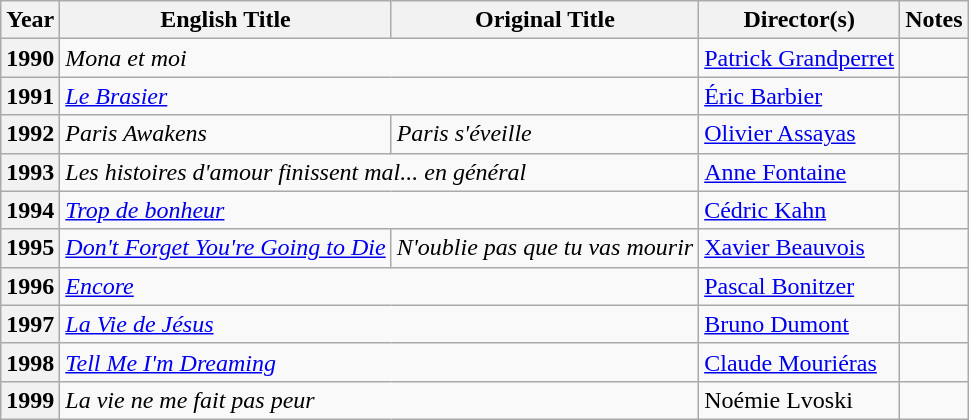<table class="wikitable">
<tr>
<th>Year</th>
<th>English Title</th>
<th>Original Title</th>
<th>Director(s)</th>
<th>Notes</th>
</tr>
<tr>
<th>1990</th>
<td colspan="2"><em>Mona et moi</em></td>
<td><a href='#'>Patrick Grandperret</a></td>
<td></td>
</tr>
<tr>
<th>1991</th>
<td colspan="2"><em><a href='#'>Le Brasier</a></em></td>
<td><a href='#'>Éric Barbier</a></td>
<td></td>
</tr>
<tr>
<th>1992</th>
<td><em>Paris Awakens</em></td>
<td><em>Paris s'éveille</em></td>
<td><a href='#'>Olivier Assayas</a></td>
<td></td>
</tr>
<tr>
<th>1993</th>
<td colspan="2"><em>Les histoires d'amour finissent mal... en général</em></td>
<td><a href='#'>Anne Fontaine</a></td>
<td></td>
</tr>
<tr>
<th>1994</th>
<td colspan="2"><em><a href='#'>Trop de bonheur</a></em></td>
<td><a href='#'>Cédric Kahn</a></td>
<td></td>
</tr>
<tr>
<th>1995</th>
<td><em><a href='#'>Don't Forget You're Going to Die</a></em></td>
<td><em>N'oublie pas que tu vas mourir</em></td>
<td><a href='#'>Xavier Beauvois</a></td>
<td></td>
</tr>
<tr>
<th>1996</th>
<td colspan="2"><em><a href='#'>Encore</a></em></td>
<td><a href='#'>Pascal Bonitzer</a></td>
<td></td>
</tr>
<tr>
<th>1997</th>
<td colspan="2"><em><a href='#'>La Vie de Jésus</a></em></td>
<td><a href='#'>Bruno Dumont</a></td>
<td></td>
</tr>
<tr>
<th>1998</th>
<td colspan="2"><em><a href='#'>Tell Me I'm Dreaming</a></em></td>
<td><a href='#'>Claude Mouriéras</a></td>
<td></td>
</tr>
<tr>
<th>1999</th>
<td colspan="2"><em>La vie ne me fait pas peur</em></td>
<td>Noémie Lvoski</td>
<td></td>
</tr>
</table>
